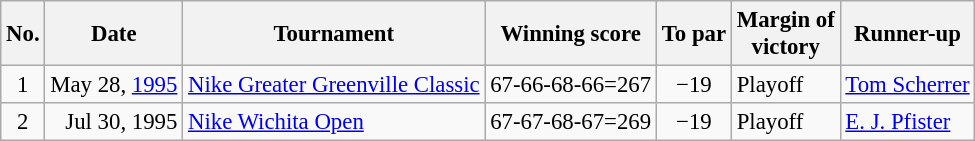<table class="wikitable" style="font-size:95%;">
<tr>
<th>No.</th>
<th>Date</th>
<th>Tournament</th>
<th>Winning score</th>
<th>To par</th>
<th>Margin of<br>victory</th>
<th>Runner-up</th>
</tr>
<tr>
<td align=center>1</td>
<td align=right>May 28, <a href='#'>1995</a></td>
<td><a href='#'>Nike Greater Greenville Classic</a></td>
<td>67-66-68-66=267</td>
<td align=center>−19</td>
<td>Playoff</td>
<td> <a href='#'>Tom Scherrer</a></td>
</tr>
<tr>
<td align=center>2</td>
<td align=right>Jul 30, 1995</td>
<td><a href='#'>Nike Wichita Open</a></td>
<td>67-67-68-67=269</td>
<td align=center>−19</td>
<td>Playoff</td>
<td> <a href='#'>E. J. Pfister</a></td>
</tr>
</table>
